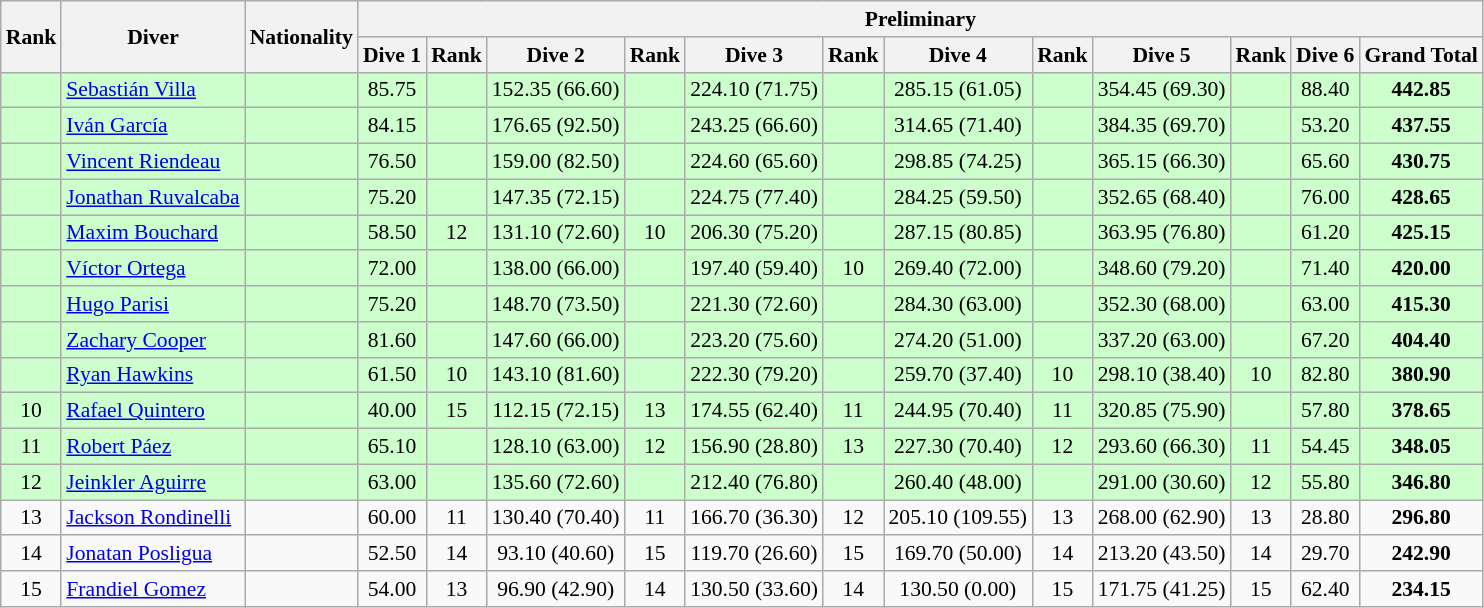<table class="wikitable sortable" style="font-size:90%">
<tr>
<th rowspan="2">Rank</th>
<th rowspan="2">Diver</th>
<th rowspan="2">Nationality</th>
<th colspan="12">Preliminary</th>
</tr>
<tr>
<th>Dive 1</th>
<th>Rank</th>
<th>Dive 2</th>
<th>Rank</th>
<th>Dive 3</th>
<th>Rank</th>
<th>Dive 4</th>
<th>Rank</th>
<th>Dive 5</th>
<th>Rank</th>
<th>Dive 6</th>
<th>Grand Total</th>
</tr>
<tr bgcolor=ccffcc>
<td align=center></td>
<td><a href='#'>Sebastián Villa</a></td>
<td></td>
<td align=center>85.75</td>
<td align=center></td>
<td align=center>152.35 (66.60)</td>
<td align=center></td>
<td align=center>224.10 (71.75)</td>
<td align=center></td>
<td align=center>285.15 (61.05)</td>
<td align=center></td>
<td align=center>354.45 (69.30)</td>
<td align=center></td>
<td align=center>88.40</td>
<td align=center><strong>442.85</strong></td>
</tr>
<tr bgcolor=ccffcc>
<td align=center></td>
<td><a href='#'>Iván García</a></td>
<td></td>
<td align=center>84.15</td>
<td align=center></td>
<td align=center>176.65 (92.50)</td>
<td align=center></td>
<td align=center>243.25 (66.60)</td>
<td align=center></td>
<td align=center>314.65 (71.40)</td>
<td align=center></td>
<td align=center>384.35 (69.70)</td>
<td align=center></td>
<td align=center>53.20</td>
<td align=center><strong>437.55</strong></td>
</tr>
<tr bgcolor=ccffcc>
<td align=center></td>
<td><a href='#'>Vincent Riendeau</a></td>
<td></td>
<td align=center>76.50</td>
<td align=center></td>
<td align=center>159.00 (82.50)</td>
<td align=center></td>
<td align=center>224.60 (65.60)</td>
<td align=center></td>
<td align=center>298.85 (74.25)</td>
<td align=center></td>
<td align=center>365.15 (66.30)</td>
<td align=center></td>
<td align=center>65.60</td>
<td align=center><strong>430.75</strong></td>
</tr>
<tr bgcolor=ccffcc>
<td align=center></td>
<td><a href='#'>Jonathan Ruvalcaba</a></td>
<td></td>
<td align=center>75.20</td>
<td align=center></td>
<td align=center>147.35 (72.15)</td>
<td align=center></td>
<td align=center>224.75 (77.40)</td>
<td align=center></td>
<td align=center>284.25 (59.50)</td>
<td align=center></td>
<td align=center>352.65 (68.40)</td>
<td align=center></td>
<td align=center>76.00</td>
<td align=center><strong>428.65</strong></td>
</tr>
<tr bgcolor=ccffcc>
<td align=center></td>
<td><a href='#'>Maxim Bouchard</a></td>
<td></td>
<td align=center>58.50</td>
<td align=center>12</td>
<td align=center>131.10 (72.60)</td>
<td align=center>10</td>
<td align=center>206.30 (75.20)</td>
<td align=center></td>
<td align=center>287.15 (80.85)</td>
<td align=center></td>
<td align=center>363.95 (76.80)</td>
<td align=center></td>
<td align=center>61.20</td>
<td align=center><strong>425.15</strong></td>
</tr>
<tr bgcolor=ccffcc>
<td align=center></td>
<td><a href='#'>Víctor Ortega</a></td>
<td></td>
<td align=center>72.00</td>
<td align=center></td>
<td align=center>138.00 (66.00)</td>
<td align=center></td>
<td align=center>197.40 (59.40)</td>
<td align=center>10</td>
<td align=center>269.40 (72.00)</td>
<td align=center></td>
<td align=center>348.60 (79.20)</td>
<td align=center></td>
<td align=center>71.40</td>
<td align=center><strong>420.00</strong></td>
</tr>
<tr bgcolor=ccffcc>
<td align=center></td>
<td><a href='#'>Hugo Parisi</a></td>
<td></td>
<td align=center>75.20</td>
<td align=center></td>
<td align=center>148.70 (73.50)</td>
<td align=center></td>
<td align=center>221.30 (72.60)</td>
<td align=center></td>
<td align=center>284.30 (63.00)</td>
<td align=center></td>
<td align=center>352.30 (68.00)</td>
<td align=center></td>
<td align=center>63.00</td>
<td align=center><strong>415.30</strong></td>
</tr>
<tr bgcolor=ccffcc>
<td align=center></td>
<td><a href='#'>Zachary Cooper</a></td>
<td></td>
<td align=center>81.60</td>
<td align=center></td>
<td align=center>147.60 (66.00)</td>
<td align=center></td>
<td align=center>223.20 (75.60)</td>
<td align=center></td>
<td align=center>274.20 (51.00)</td>
<td align=center></td>
<td align=center>337.20 (63.00)</td>
<td align=center></td>
<td align=center>67.20</td>
<td align=center><strong>404.40</strong></td>
</tr>
<tr bgcolor=ccffcc>
<td align=center></td>
<td><a href='#'>Ryan Hawkins</a></td>
<td></td>
<td align=center>61.50</td>
<td align=center>10</td>
<td align=center>143.10 (81.60)</td>
<td align=center></td>
<td align=center>222.30 (79.20)</td>
<td align=center></td>
<td align=center>259.70 (37.40)</td>
<td align=center>10</td>
<td align=center>298.10 (38.40)</td>
<td align=center>10</td>
<td align=center>82.80</td>
<td align=center><strong>380.90</strong></td>
</tr>
<tr bgcolor=ccffcc>
<td align=center>10</td>
<td><a href='#'>Rafael Quintero</a></td>
<td></td>
<td align=center>40.00</td>
<td align=center>15</td>
<td align=center>112.15 (72.15)</td>
<td align=center>13</td>
<td align=center>174.55 (62.40)</td>
<td align=center>11</td>
<td align=center>244.95 (70.40)</td>
<td align=center>11</td>
<td align=center>320.85 (75.90)</td>
<td align=center></td>
<td align=center>57.80</td>
<td align=center><strong>378.65</strong></td>
</tr>
<tr bgcolor=ccffcc>
<td align=center>11</td>
<td><a href='#'>Robert Páez</a></td>
<td></td>
<td align=center>65.10</td>
<td align=center></td>
<td align=center>128.10 (63.00)</td>
<td align=center>12</td>
<td align=center>156.90 (28.80)</td>
<td align=center>13</td>
<td align=center>227.30 (70.40)</td>
<td align=center>12</td>
<td align=center>293.60 (66.30)</td>
<td align=center>11</td>
<td align=center>54.45</td>
<td align=center><strong>348.05</strong></td>
</tr>
<tr bgcolor=ccffcc>
<td align=center>12</td>
<td><a href='#'>Jeinkler Aguirre</a></td>
<td></td>
<td align=center>63.00</td>
<td align=center></td>
<td align=center>135.60 (72.60)</td>
<td align=center></td>
<td align=center>212.40 (76.80)</td>
<td align=center></td>
<td align=center>260.40 (48.00)</td>
<td align=center></td>
<td align=center>291.00 (30.60)</td>
<td align=center>12</td>
<td align=center>55.80</td>
<td align=center><strong>346.80</strong></td>
</tr>
<tr>
<td align=center>13</td>
<td><a href='#'>Jackson Rondinelli</a></td>
<td></td>
<td align=center>60.00</td>
<td align=center>11</td>
<td align=center>130.40 (70.40)</td>
<td align=center>11</td>
<td align=center>166.70 (36.30)</td>
<td align=center>12</td>
<td align=center>205.10 (109.55)</td>
<td align=center>13</td>
<td align=center>268.00 (62.90)</td>
<td align=center>13</td>
<td align=center>28.80</td>
<td align=center><strong>296.80</strong></td>
</tr>
<tr>
<td align=center>14</td>
<td><a href='#'>Jonatan Posligua</a></td>
<td></td>
<td align=center>52.50</td>
<td align=center>14</td>
<td align=center>93.10 (40.60)</td>
<td align=center>15</td>
<td align=center>119.70 (26.60)</td>
<td align=center>15</td>
<td align=center>169.70 (50.00)</td>
<td align=center>14</td>
<td align=center>213.20 (43.50)</td>
<td align=center>14</td>
<td align=center>29.70</td>
<td align=center><strong>242.90</strong></td>
</tr>
<tr>
<td align=center>15</td>
<td><a href='#'>Frandiel Gomez</a></td>
<td></td>
<td align=center>54.00</td>
<td align=center>13</td>
<td align=center>96.90 (42.90)</td>
<td align=center>14</td>
<td align=center>130.50 (33.60)</td>
<td align=center>14</td>
<td align=center>130.50 (0.00)</td>
<td align=center>15</td>
<td align=center>171.75 (41.25)</td>
<td align=center>15</td>
<td align=center>62.40</td>
<td align=center><strong>234.15</strong></td>
</tr>
</table>
